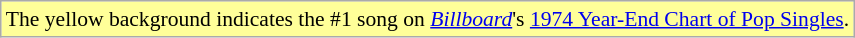<table class="wikitable" style="font-size:90%;">
<tr>
<td style="background-color:#FFFF99">The yellow background indicates the #1 song on <a href='#'><em>Billboard</em></a>'s <a href='#'>1974 Year-End Chart of Pop Singles</a>.</td>
</tr>
</table>
